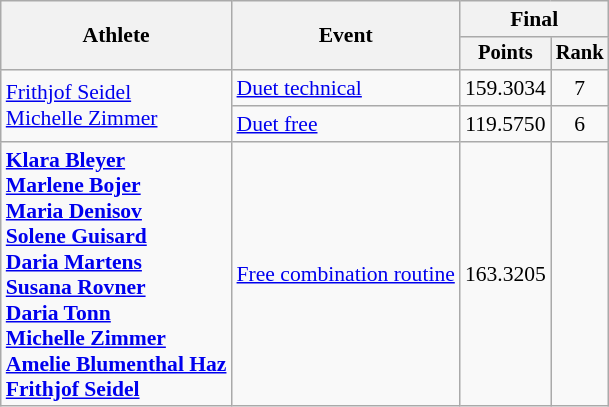<table class=wikitable style="font-size:90%">
<tr>
<th rowspan="2">Athlete</th>
<th rowspan="2">Event</th>
<th colspan="2">Final</th>
</tr>
<tr style="font-size:95%">
<th>Points</th>
<th>Rank</th>
</tr>
<tr align=center>
<td align=left rowspan=2><a href='#'>Frithjof Seidel</a><br><a href='#'>Michelle Zimmer</a></td>
<td align=left><a href='#'>Duet technical</a></td>
<td>159.3034</td>
<td>7</td>
</tr>
<tr align=center>
<td align=left><a href='#'>Duet free</a></td>
<td>119.5750</td>
<td>6</td>
</tr>
<tr align=center>
<td align=left><strong><a href='#'>Klara Bleyer</a><br><a href='#'>Marlene Bojer</a><br><a href='#'>Maria Denisov</a><br><a href='#'>Solene Guisard</a><br><a href='#'>Daria Martens</a><br><a href='#'>Susana Rovner</a><br><a href='#'>Daria Tonn</a><br><a href='#'>Michelle Zimmer</a><br><a href='#'>Amelie Blumenthal Haz</a><br><a href='#'>Frithjof Seidel</a></strong></td>
<td align=left><a href='#'>Free combination routine</a></td>
<td>163.3205</td>
<td></td>
</tr>
</table>
